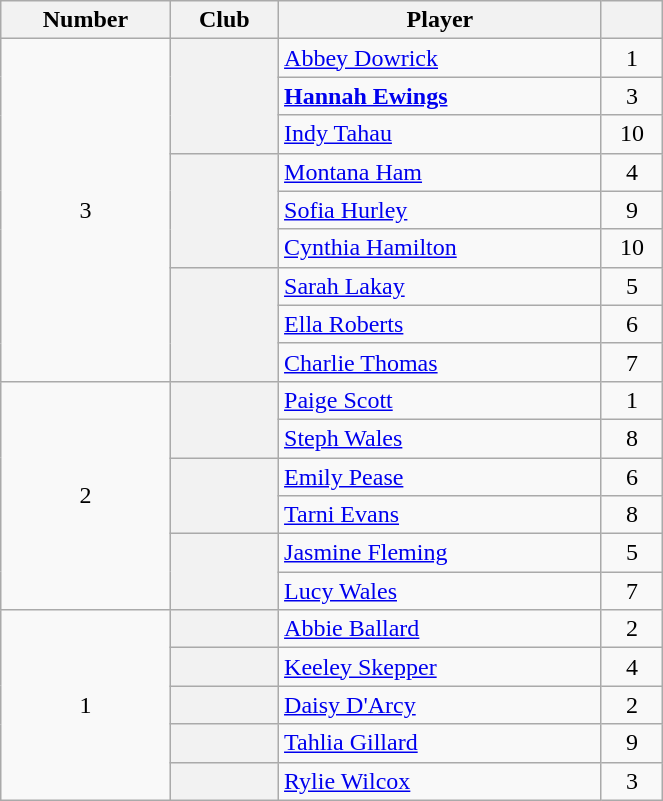<table class="wikitable plainrowheaders" style="text-align:center; width:35%">
<tr>
<th>Number</th>
<th>Club</th>
<th>Player</th>
<th></th>
</tr>
<tr>
<td rowspan=9>3</td>
<th scope=row rowspan=3></th>
<td align=left><a href='#'>Abbey Dowrick</a></td>
<td>1</td>
</tr>
<tr>
<td align=left><strong><a href='#'>Hannah Ewings</a></strong></td>
<td>3</td>
</tr>
<tr>
<td align=left><a href='#'>Indy Tahau</a></td>
<td>10</td>
</tr>
<tr>
<th scope=row rowspan=3></th>
<td align=left><a href='#'>Montana Ham</a></td>
<td>4</td>
</tr>
<tr>
<td align=left><a href='#'>Sofia Hurley</a></td>
<td>9</td>
</tr>
<tr>
<td align=left><a href='#'>Cynthia Hamilton</a></td>
<td>10</td>
</tr>
<tr>
<th scope=row rowspan=3></th>
<td align=left><a href='#'>Sarah Lakay</a></td>
<td>5</td>
</tr>
<tr>
<td align=left><a href='#'>Ella Roberts</a></td>
<td>6</td>
</tr>
<tr>
<td align=left><a href='#'>Charlie Thomas</a></td>
<td>7</td>
</tr>
<tr>
<td rowspan=6>2</td>
<th scope=row rowspan=2></th>
<td align=left><a href='#'>Paige Scott</a></td>
<td>1</td>
</tr>
<tr>
<td align=left><a href='#'>Steph Wales</a></td>
<td>8</td>
</tr>
<tr>
<th scope=row rowspan=2></th>
<td align=left><a href='#'>Emily Pease</a></td>
<td>6</td>
</tr>
<tr>
<td align=left><a href='#'>Tarni Evans</a></td>
<td>8</td>
</tr>
<tr>
<th scope=row rowspan=2></th>
<td align=left><a href='#'>Jasmine Fleming</a></td>
<td>5</td>
</tr>
<tr>
<td align=left><a href='#'>Lucy Wales</a></td>
<td>7</td>
</tr>
<tr>
<td rowspan=5>1</td>
<th scope=row></th>
<td align=left><a href='#'>Abbie Ballard</a></td>
<td>2</td>
</tr>
<tr>
<th scope=row></th>
<td align=left><a href='#'>Keeley Skepper</a></td>
<td>4</td>
</tr>
<tr>
<th scope=row></th>
<td align=left><a href='#'>Daisy D'Arcy</a></td>
<td>2</td>
</tr>
<tr>
<th scope=row></th>
<td align=left><a href='#'>Tahlia Gillard</a></td>
<td>9</td>
</tr>
<tr>
<th scope=row></th>
<td align=left><a href='#'>Rylie Wilcox</a></td>
<td>3</td>
</tr>
</table>
